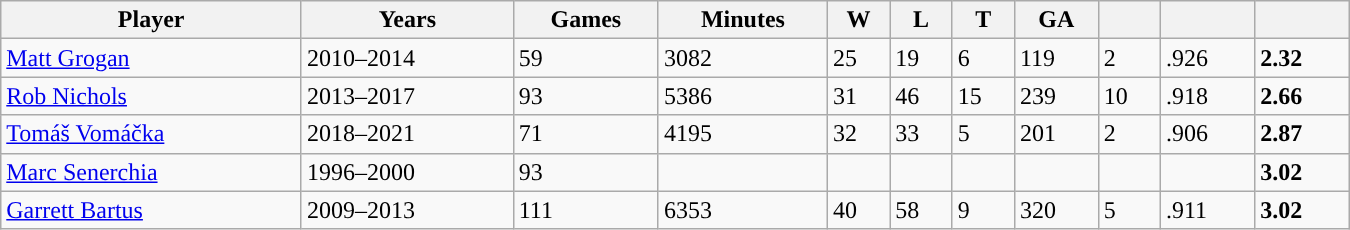<table class="wikitable sortable" style="width:900px;">
<tr>
<th><strong>Player</strong></th>
<th><strong>Years</strong></th>
<th><strong>Games</strong></th>
<th><strong>Minutes</strong></th>
<th><strong>W</strong></th>
<th><strong>L</strong></th>
<th><strong>T</strong></th>
<th><strong>GA</strong></th>
<th><strong><a href='#'></a></strong></th>
<th><strong><a href='#'></a></strong></th>
<th><strong><a href='#'></a></strong></th>
</tr>
<tr>
<td><a href='#'>Matt Grogan</a></td>
<td>2010–2014</td>
<td>59</td>
<td>3082</td>
<td>25</td>
<td>19</td>
<td>6</td>
<td>119</td>
<td>2</td>
<td>.926</td>
<td><strong>2.32</strong></td>
</tr>
<tr>
<td><a href='#'>Rob Nichols</a></td>
<td>2013–2017</td>
<td>93</td>
<td>5386</td>
<td>31</td>
<td>46</td>
<td>15</td>
<td>239</td>
<td>10</td>
<td>.918</td>
<td><strong>2.66</strong></td>
</tr>
<tr>
<td><a href='#'>Tomáš Vomáčka</a></td>
<td>2018–2021</td>
<td>71</td>
<td>4195</td>
<td>32</td>
<td>33</td>
<td>5</td>
<td>201</td>
<td>2</td>
<td>.906</td>
<td><strong>2.87</strong></td>
</tr>
<tr>
<td><a href='#'>Marc Senerchia</a></td>
<td>1996–2000</td>
<td>93</td>
<td></td>
<td></td>
<td></td>
<td></td>
<td></td>
<td></td>
<td></td>
<td><strong>3.02</strong></td>
</tr>
<tr>
<td><a href='#'>Garrett Bartus</a></td>
<td>2009–2013</td>
<td>111</td>
<td>6353</td>
<td>40</td>
<td>58</td>
<td>9</td>
<td>320</td>
<td>5</td>
<td>.911</td>
<td><strong>3.02</strong></td>
</tr>
</table>
